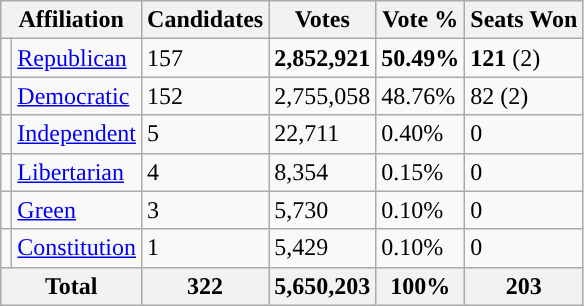<table class="wikitable">
<tr>
<th colspan="2">Affiliation</th>
<th>Candidates</th>
<th>Votes</th>
<th>Vote %</th>
<th>Seats Won</th>
</tr>
<tr>
<td style="background-color:"></td>
<td><a href='#'>Republican</a></td>
<td>157</td>
<td><strong>2,852,921</strong></td>
<td><strong>50.49%</strong></td>
<td><strong>121</strong> (2)</td>
</tr>
<tr>
<td style="background-color:"></td>
<td><a href='#'>Democratic</a></td>
<td>152</td>
<td>2,755,058</td>
<td>48.76%</td>
<td>82 (2)</td>
</tr>
<tr>
<td style="background-color:"></td>
<td><a href='#'>Independent</a></td>
<td>5</td>
<td>22,711</td>
<td>0.40%</td>
<td>0</td>
</tr>
<tr>
<td style="background-color:"></td>
<td><a href='#'>Libertarian</a></td>
<td>4</td>
<td>8,354</td>
<td>0.15%</td>
<td>0</td>
</tr>
<tr>
<td style="background-color:"></td>
<td><a href='#'>Green</a></td>
<td>3</td>
<td>5,730</td>
<td>0.10%</td>
<td>0</td>
</tr>
<tr>
<td style="background-color:"></td>
<td><a href='#'>Constitution</a></td>
<td>1</td>
<td>5,429</td>
<td>0.10%</td>
<td>0</td>
</tr>
<tr>
<th colspan="2">Total</th>
<th>322</th>
<th>5,650,203</th>
<th>100%</th>
<th>203</th>
</tr>
</table>
